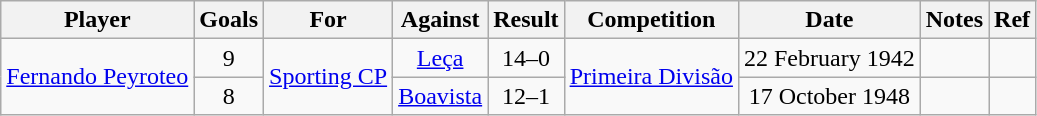<table class="wikitable" style="text-align:center;">
<tr>
<th>Player</th>
<th>Goals</th>
<th>For</th>
<th>Against</th>
<th>Result</th>
<th>Competition</th>
<th>Date</th>
<th>Notes</th>
<th>Ref</th>
</tr>
<tr>
<td align="left" rowspan="2"><a href='#'>Fernando Peyroteo</a></td>
<td>9</td>
<td rowspan="2"><a href='#'>Sporting CP</a></td>
<td><a href='#'>Leça</a></td>
<td>14–0</td>
<td rowspan="2"><a href='#'>Primeira Divisão</a></td>
<td>22 February 1942</td>
<td></td>
<td></td>
</tr>
<tr>
<td>8</td>
<td><a href='#'>Boavista</a></td>
<td>12–1</td>
<td>17 October 1948</td>
<td></td>
<td></td>
</tr>
</table>
